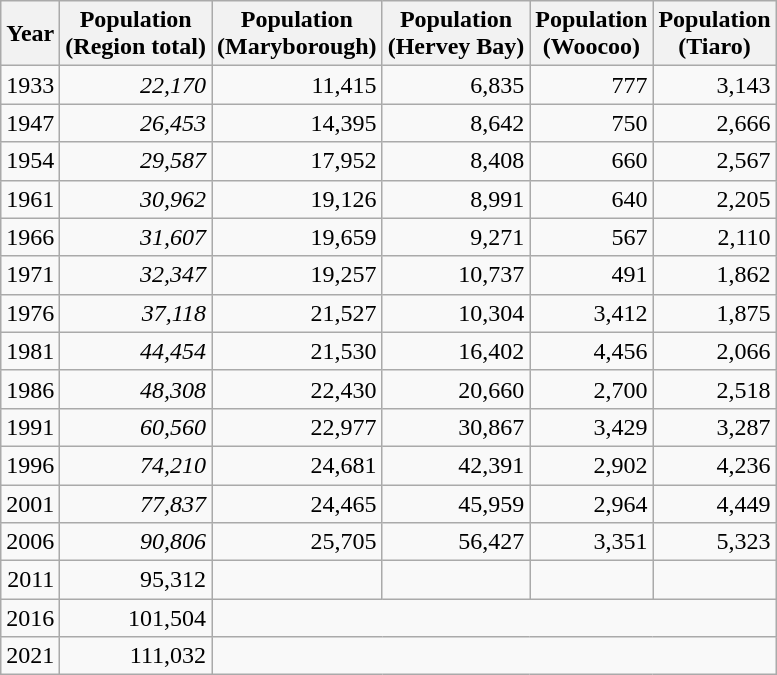<table class="wikitable" style="text-align:right;">
<tr>
<th>Year</th>
<th>Population<br>(Region total)</th>
<th>Population<br>(Maryborough)</th>
<th>Population<br>(Hervey Bay)</th>
<th>Population<br>(Woocoo)</th>
<th>Population<br>(Tiaro)</th>
</tr>
<tr>
<td>1933</td>
<td><em>22,170</em></td>
<td>11,415</td>
<td>6,835</td>
<td>777</td>
<td>3,143</td>
</tr>
<tr>
<td>1947</td>
<td><em>26,453</em></td>
<td>14,395</td>
<td>8,642</td>
<td>750</td>
<td>2,666</td>
</tr>
<tr>
<td>1954</td>
<td><em>29,587</em></td>
<td>17,952</td>
<td>8,408</td>
<td>660</td>
<td>2,567</td>
</tr>
<tr>
<td>1961</td>
<td><em>30,962</em></td>
<td>19,126</td>
<td>8,991</td>
<td>640</td>
<td>2,205</td>
</tr>
<tr>
<td>1966</td>
<td><em>31,607</em></td>
<td>19,659</td>
<td>9,271</td>
<td>567</td>
<td>2,110</td>
</tr>
<tr>
<td>1971</td>
<td><em>32,347</em></td>
<td>19,257</td>
<td>10,737</td>
<td>491</td>
<td>1,862</td>
</tr>
<tr>
<td>1976</td>
<td><em>37,118</em></td>
<td>21,527</td>
<td>10,304</td>
<td>3,412</td>
<td>1,875</td>
</tr>
<tr>
<td>1981</td>
<td><em>44,454</em></td>
<td>21,530</td>
<td>16,402</td>
<td>4,456</td>
<td>2,066</td>
</tr>
<tr>
<td>1986</td>
<td><em>48,308</em></td>
<td>22,430</td>
<td>20,660</td>
<td>2,700</td>
<td>2,518</td>
</tr>
<tr>
<td>1991</td>
<td><em>60,560</em></td>
<td>22,977</td>
<td>30,867</td>
<td>3,429</td>
<td>3,287</td>
</tr>
<tr>
<td>1996</td>
<td><em>74,210</em></td>
<td>24,681</td>
<td>42,391</td>
<td>2,902</td>
<td>4,236</td>
</tr>
<tr>
<td>2001</td>
<td><em>77,837</em></td>
<td>24,465</td>
<td>45,959</td>
<td>2,964</td>
<td>4,449</td>
</tr>
<tr>
<td>2006</td>
<td><em>90,806</em></td>
<td>25,705</td>
<td>56,427</td>
<td>3,351</td>
<td>5,323</td>
</tr>
<tr>
<td>2011</td>
<td>95,312</td>
<td></td>
<td></td>
<td></td>
<td></td>
</tr>
<tr>
<td>2016</td>
<td>101,504</td>
<td colspan=4 style="text-align: left;"></td>
</tr>
<tr>
<td>2021</td>
<td>111,032</td>
<td colspan=4 style="text-align: left;"></td>
</tr>
</table>
